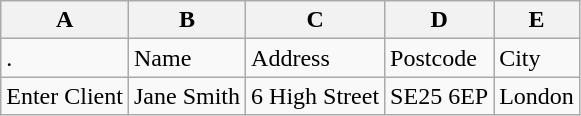<table class="wikitable">
<tr>
<th>A</th>
<th>B</th>
<th>C</th>
<th>D</th>
<th>E</th>
</tr>
<tr>
<td>.</td>
<td>Name</td>
<td>Address</td>
<td>Postcode</td>
<td>City</td>
</tr>
<tr>
<td>Enter Client</td>
<td>Jane Smith</td>
<td>6 High Street</td>
<td>SE25 6EP</td>
<td>London</td>
</tr>
</table>
